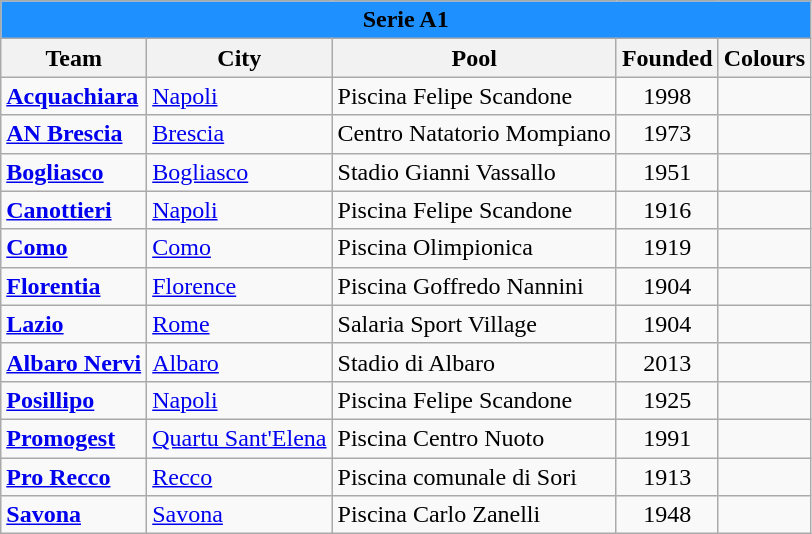<table class="wikitable sortable">
<tr>
<td bgcolor=dodgerblue align="center" colspan="17"><strong><span>Serie A1</span></strong></td>
</tr>
<tr>
<th>Team</th>
<th>City</th>
<th>Pool</th>
<th>Founded</th>
<th>Colours</th>
</tr>
<tr>
<td><strong><a href='#'>Acquachiara</a></strong></td>
<td><a href='#'>Napoli</a></td>
<td>Piscina Felipe Scandone</td>
<td style="text-align: center;">1998</td>
<td> </td>
</tr>
<tr>
<td><strong><a href='#'>AN Brescia</a></strong></td>
<td><a href='#'>Brescia</a></td>
<td>Centro Natatorio Mompiano</td>
<td style="text-align: center;">1973</td>
<td> </td>
</tr>
<tr>
<td><strong><a href='#'>Bogliasco</a></strong></td>
<td><a href='#'>Bogliasco</a></td>
<td>Stadio Gianni Vassallo</td>
<td style="text-align: center;">1951</td>
<td> </td>
</tr>
<tr>
<td><strong><a href='#'>Canottieri</a></strong></td>
<td><a href='#'>Napoli</a></td>
<td>Piscina Felipe Scandone</td>
<td style="text-align: center;">1916</td>
<td> </td>
</tr>
<tr>
<td><strong><a href='#'>Como</a></strong></td>
<td><a href='#'>Como</a></td>
<td>Piscina Olimpionica</td>
<td style="text-align: center;">1919</td>
<td> </td>
</tr>
<tr>
<td><strong><a href='#'>Florentia</a></strong></td>
<td><a href='#'>Florence</a></td>
<td>Piscina Goffredo Nannini</td>
<td style="text-align: center;">1904</td>
<td> </td>
</tr>
<tr>
<td><strong><a href='#'>Lazio</a></strong></td>
<td><a href='#'>Rome</a></td>
<td>Salaria Sport Village</td>
<td style="text-align: center;">1904</td>
<td> </td>
</tr>
<tr>
<td><strong><a href='#'>Albaro Nervi</a></strong></td>
<td><a href='#'>Albaro</a></td>
<td>Stadio di Albaro</td>
<td style="text-align: center;">2013</td>
<td>  </td>
</tr>
<tr>
<td><strong><a href='#'>Posillipo</a></strong></td>
<td><a href='#'>Napoli</a></td>
<td>Piscina Felipe Scandone</td>
<td style="text-align: center;">1925</td>
<td>  </td>
</tr>
<tr>
<td><strong><a href='#'>Promogest</a></strong></td>
<td><a href='#'>Quartu Sant'Elena</a></td>
<td>Piscina Centro Nuoto</td>
<td style="text-align: center;">1991</td>
<td> </td>
</tr>
<tr>
<td><strong><a href='#'>Pro Recco</a></strong></td>
<td><a href='#'>Recco</a></td>
<td>Piscina comunale di Sori</td>
<td style="text-align: center;">1913</td>
<td> </td>
</tr>
<tr>
<td><strong><a href='#'>Savona</a></strong></td>
<td><a href='#'>Savona</a></td>
<td>Piscina Carlo Zanelli</td>
<td style="text-align: center;">1948</td>
<td> </td>
</tr>
</table>
